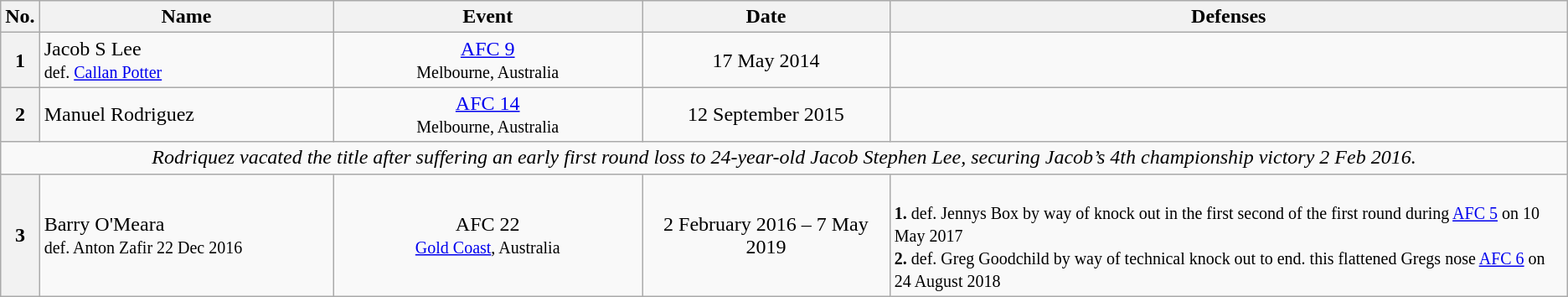<table class="wikitable">
<tr>
<th width=1%>No.</th>
<th width=19%>Name</th>
<th width=20%>Event</th>
<th width=16%>Date</th>
<th width=44%>Defenses</th>
</tr>
<tr>
<th>1</th>
<td align=left> Jacob S Lee<br><small>def. <a href='#'>Callan Potter</a></small></td>
<td align=center><a href='#'>AFC 9</a><br><small>Melbourne, Australia</small></td>
<td align=center>17 May 2014</td>
<td></td>
</tr>
<tr>
<th>2</th>
<td align=left> Manuel Rodriguez</td>
<td align=center><a href='#'>AFC 14</a><br><small>Melbourne, Australia</small></td>
<td align=center>12 September 2015</td>
<td></td>
</tr>
<tr>
<td align="center" colspan="5"><em>Rodriquez vacated the title after suffering an early first round loss to 24-year-old Jacob Stephen Lee, securing Jacob’s 4th championship victory 2 Feb 2016.</em></td>
</tr>
<tr>
<th>3</th>
<td align=left> Barry O'Meara<br><small>def. Anton Zafir 22 Dec 2016</small></td>
<td align=center>AFC 22<br><small><a href='#'>Gold Coast</a>, Australia</small></td>
<td align=center>2 February 2016 – 7 May 2019</td>
<td><br><small><strong>1.</strong> def. Jennys Box by way of knock out in the first second of the first round during <a href='#'>AFC 5</a> on 10 May 2017<br>
<strong>2.</strong> def. Greg Goodchild by way of technical knock out to end. this flattened Gregs nose <a href='#'>AFC 6</a> on 24 August 2018</small></td>
</tr>
</table>
